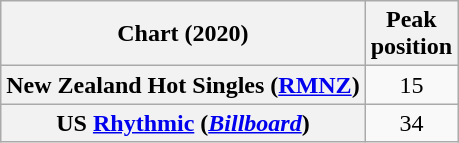<table class="wikitable sortable plainrowheaders" style="text-align:center;">
<tr>
<th scope="col">Chart (2020)</th>
<th scope="col">Peak<br>position</th>
</tr>
<tr>
<th scope="row">New Zealand Hot Singles (<a href='#'>RMNZ</a>)</th>
<td>15</td>
</tr>
<tr>
<th scope="row">US <a href='#'>Rhythmic</a> (<em><a href='#'>Billboard</a></em>)</th>
<td>34</td>
</tr>
</table>
